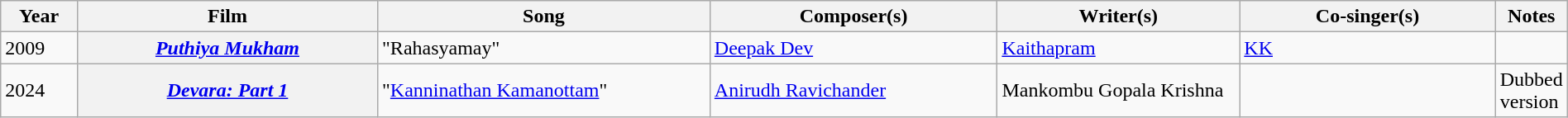<table class="wikitable plainrowheaders" width="100%" textcolor:#000;">
<tr>
<th scope="col" width="5%"><strong>Year</strong></th>
<th scope="col" width="20%"><strong>Film</strong></th>
<th scope="col" width=22%><strong>Song</strong></th>
<th scope="col" width=19%><strong>Composer(s)</strong></th>
<th scope="col" width=16%><strong>Writer(s)</strong></th>
<th scope="col" width=17%><strong>Co-singer(s)</strong></th>
<th>Notes</th>
</tr>
<tr>
<td>2009</td>
<th><em><a href='#'>Puthiya Mukham</a></em></th>
<td>"Rahasyamay"</td>
<td><a href='#'>Deepak Dev</a></td>
<td><a href='#'>Kaithapram</a></td>
<td><a href='#'>KK</a></td>
<td></td>
</tr>
<tr>
<td>2024</td>
<th><em><a href='#'>Devara: Part 1</a></em></th>
<td>"<a href='#'>Kanninathan Kamanottam</a>"</td>
<td><a href='#'>Anirudh Ravichander</a></td>
<td>Mankombu Gopala Krishna</td>
<td></td>
<td>Dubbed version</td>
</tr>
</table>
